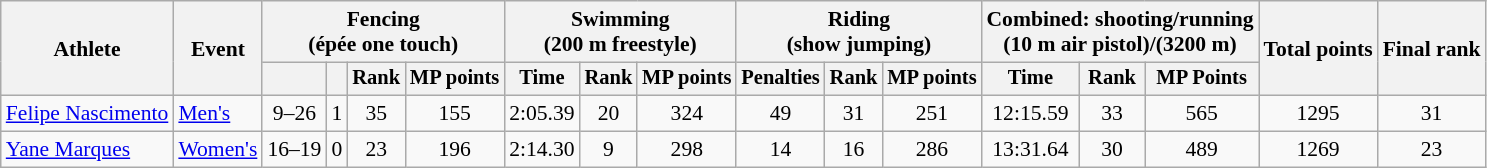<table class="wikitable" style="font-size:90%">
<tr>
<th rowspan="2">Athlete</th>
<th rowspan="2">Event</th>
<th colspan=4>Fencing<br><span>(épée one touch)</span></th>
<th colspan=3>Swimming<br><span>(200 m freestyle)</span></th>
<th colspan=3>Riding<br><span>(show jumping)</span></th>
<th colspan=3>Combined: shooting/running<br><span>(10 m air pistol)/(3200 m)</span></th>
<th rowspan=2>Total points</th>
<th rowspan=2>Final rank</th>
</tr>
<tr style="font-size:95%">
<th></th>
<th></th>
<th>Rank</th>
<th>MP points</th>
<th>Time</th>
<th>Rank</th>
<th>MP points</th>
<th>Penalties</th>
<th>Rank</th>
<th>MP points</th>
<th>Time</th>
<th>Rank</th>
<th>MP Points</th>
</tr>
<tr align=center>
<td align=left><a href='#'>Felipe Nascimento</a></td>
<td align=left><a href='#'>Men's</a></td>
<td>9–26</td>
<td>1</td>
<td>35</td>
<td>155</td>
<td>2:05.39</td>
<td>20</td>
<td>324</td>
<td>49</td>
<td>31</td>
<td>251</td>
<td>12:15.59</td>
<td>33</td>
<td>565</td>
<td>1295</td>
<td>31</td>
</tr>
<tr align=center>
<td align=left><a href='#'>Yane Marques</a></td>
<td align=left><a href='#'>Women's</a></td>
<td>16–19</td>
<td>0</td>
<td>23</td>
<td>196</td>
<td>2:14.30</td>
<td>9</td>
<td>298</td>
<td>14</td>
<td>16</td>
<td>286</td>
<td>13:31.64</td>
<td>30</td>
<td>489</td>
<td>1269</td>
<td>23</td>
</tr>
</table>
